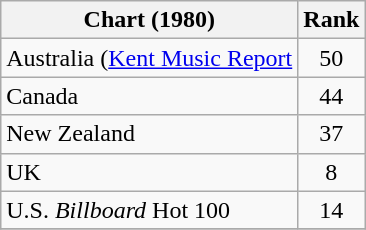<table class="wikitable sortable">
<tr>
<th align="left">Chart (1980)</th>
<th style="text-align:center;">Rank</th>
</tr>
<tr>
<td>Australia (<a href='#'>Kent Music Report</a></td>
<td style="text-align:center;">50</td>
</tr>
<tr>
<td>Canada </td>
<td style="text-align:center;">44</td>
</tr>
<tr>
<td>New Zealand </td>
<td style="text-align:center;">37</td>
</tr>
<tr>
<td>UK </td>
<td style="text-align:center;">8</td>
</tr>
<tr>
<td>U.S. <em>Billboard</em> Hot 100 </td>
<td style="text-align:center;">14</td>
</tr>
<tr>
</tr>
</table>
